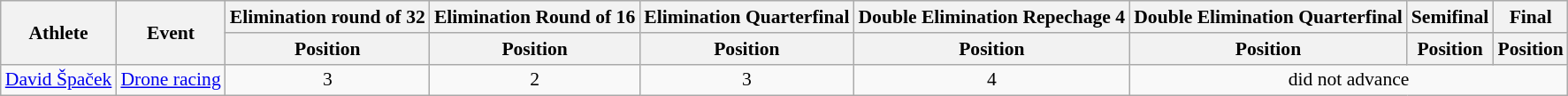<table class="wikitable" style="font-size:90%">
<tr>
<th rowspan="2">Athlete</th>
<th rowspan="2">Event</th>
<th>Elimination round of 32</th>
<th>Elimination Round of 16</th>
<th>Elimination Quarterfinal</th>
<th>Double Elimination Repechage 4</th>
<th>Double Elimination Quarterfinal</th>
<th>Semifinal</th>
<th>Final</th>
</tr>
<tr>
<th>Position</th>
<th>Position</th>
<th>Position</th>
<th>Position</th>
<th>Position</th>
<th>Position</th>
<th>Position</th>
</tr>
<tr align="center">
<td align="left"><a href='#'>David Špaček</a></td>
<td align="left"><a href='#'>Drone racing</a></td>
<td>3</td>
<td>2</td>
<td>3</td>
<td>4</td>
<td colspan="3">did not advance</td>
</tr>
</table>
